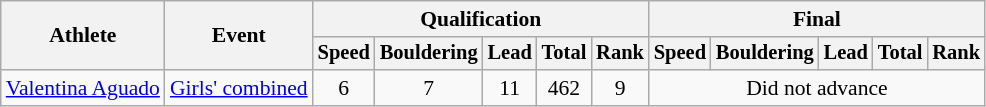<table class="wikitable" style="font-size:90%">
<tr>
<th rowspan=2>Athlete</th>
<th rowspan=2>Event</th>
<th colspan=5>Qualification</th>
<th colspan=5>Final</th>
</tr>
<tr style="font-size:95%">
<th>Speed</th>
<th>Bouldering</th>
<th>Lead</th>
<th>Total</th>
<th>Rank</th>
<th>Speed</th>
<th>Bouldering</th>
<th>Lead</th>
<th>Total</th>
<th>Rank</th>
</tr>
<tr align=center>
<td align=left><a href='#'>Valentina Aguado</a></td>
<td align=left><a href='#'>Girls' combined</a></td>
<td>6</td>
<td>7</td>
<td>11</td>
<td>462</td>
<td>9</td>
<td colspan=5>Did not advance</td>
</tr>
</table>
